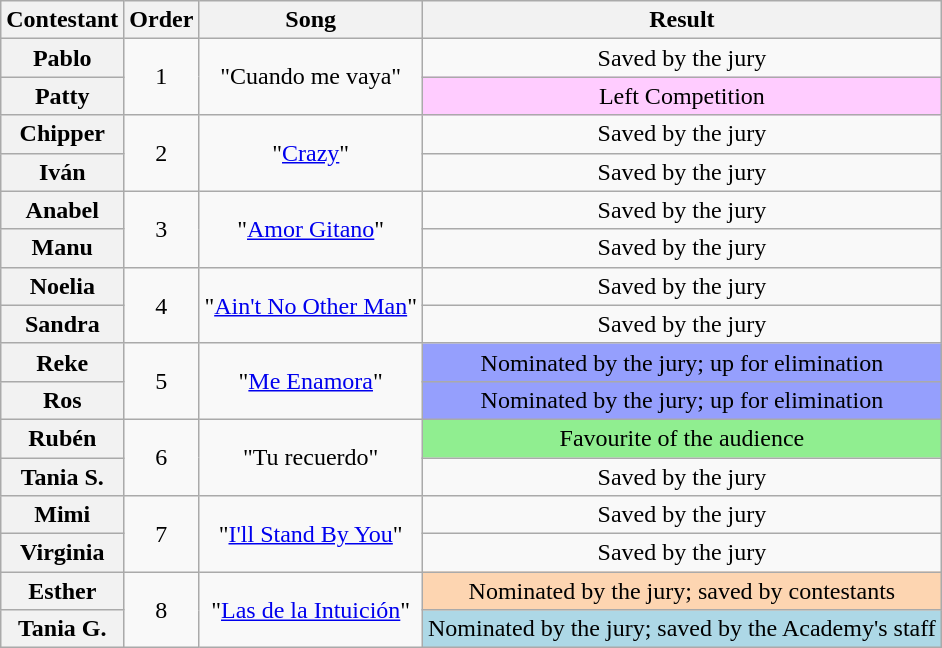<table class="wikitable plainrowheaders" style="text-align:center;">
<tr>
<th scope="col">Contestant</th>
<th scope="col">Order</th>
<th scope="col">Song</th>
<th scope="col">Result</th>
</tr>
<tr>
<th scope="row">Pablo</th>
<td rowspan="2">1</td>
<td rowspan="2">"Cuando me vaya"</td>
<td>Saved by the jury</td>
</tr>
<tr>
<th scope="row">Patty</th>
<td style="background:#ffccff;">Left Competition</td>
</tr>
<tr>
<th scope="row">Chipper</th>
<td rowspan="2">2</td>
<td rowspan="2">"<a href='#'>Crazy</a>"</td>
<td>Saved by the jury</td>
</tr>
<tr>
<th scope="row">Iván</th>
<td>Saved by the jury</td>
</tr>
<tr>
<th scope="row">Anabel</th>
<td rowspan="2">3</td>
<td rowspan="2">"<a href='#'>Amor Gitano</a>"</td>
<td>Saved by the jury</td>
</tr>
<tr>
<th scope="row">Manu</th>
<td>Saved by the jury</td>
</tr>
<tr>
<th scope="row">Noelia</th>
<td rowspan="2">4</td>
<td rowspan="2">"<a href='#'>Ain't No Other Man</a>"</td>
<td>Saved by the jury</td>
</tr>
<tr>
<th scope="row">Sandra</th>
<td>Saved by the jury</td>
</tr>
<tr>
<th scope="row">Reke</th>
<td rowspan="2">5</td>
<td rowspan="2">"<a href='#'>Me Enamora</a>"</td>
<td style="background:#959ffd;">Nominated by the jury; up for elimination</td>
</tr>
<tr>
<th scope="row">Ros</th>
<td style="background:#959ffd;">Nominated by the jury; up for elimination</td>
</tr>
<tr>
<th scope="row">Rubén</th>
<td rowspan="2">6</td>
<td rowspan="2">"Tu recuerdo"</td>
<td style="background:lightgreen;">Favourite of the audience</td>
</tr>
<tr>
<th scope="row">Tania S.</th>
<td>Saved by the jury</td>
</tr>
<tr>
<th scope="row">Mimi</th>
<td rowspan="2">7</td>
<td rowspan="2">"<a href='#'>I'll Stand By You</a>"</td>
<td>Saved by the jury</td>
</tr>
<tr>
<th scope="row">Virginia</th>
<td>Saved by the jury</td>
</tr>
<tr>
<th scope="row">Esther</th>
<td rowspan="2">8</td>
<td rowspan="2">"<a href='#'>Las de la Intuición</a>"</td>
<td style="background:#fdd5b1;">Nominated by the jury; saved by contestants</td>
</tr>
<tr>
<th scope="row">Tania G.</th>
<td style="background:lightblue;">Nominated by the jury; saved by the Academy's staff</td>
</tr>
</table>
